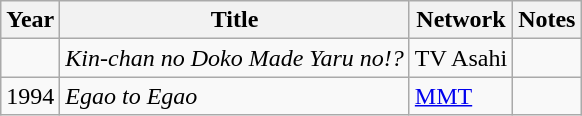<table class="wikitable">
<tr>
<th>Year</th>
<th>Title</th>
<th>Network</th>
<th>Notes</th>
</tr>
<tr>
<td></td>
<td><em>Kin-chan no Doko Made Yaru no!?</em></td>
<td>TV Asahi</td>
<td></td>
</tr>
<tr>
<td>1994</td>
<td><em>Egao to Egao</em></td>
<td><a href='#'>MMT</a></td>
<td></td>
</tr>
</table>
